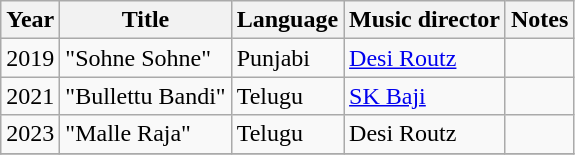<table class="wikitable sortable">
<tr>
<th>Year</th>
<th>Title</th>
<th>Language</th>
<th>Music director</th>
<th>Notes</th>
</tr>
<tr>
<td>2019</td>
<td>"Sohne Sohne"</td>
<td>Punjabi</td>
<td><a href='#'>Desi Routz</a></td>
<td></td>
</tr>
<tr>
<td>2021</td>
<td>"Bullettu Bandi"</td>
<td>Telugu</td>
<td><a href='#'>SK Baji</a></td>
<td></td>
</tr>
<tr>
<td>2023</td>
<td>"Malle Raja"</td>
<td>Telugu</td>
<td>Desi Routz</td>
<td></td>
</tr>
<tr>
</tr>
</table>
